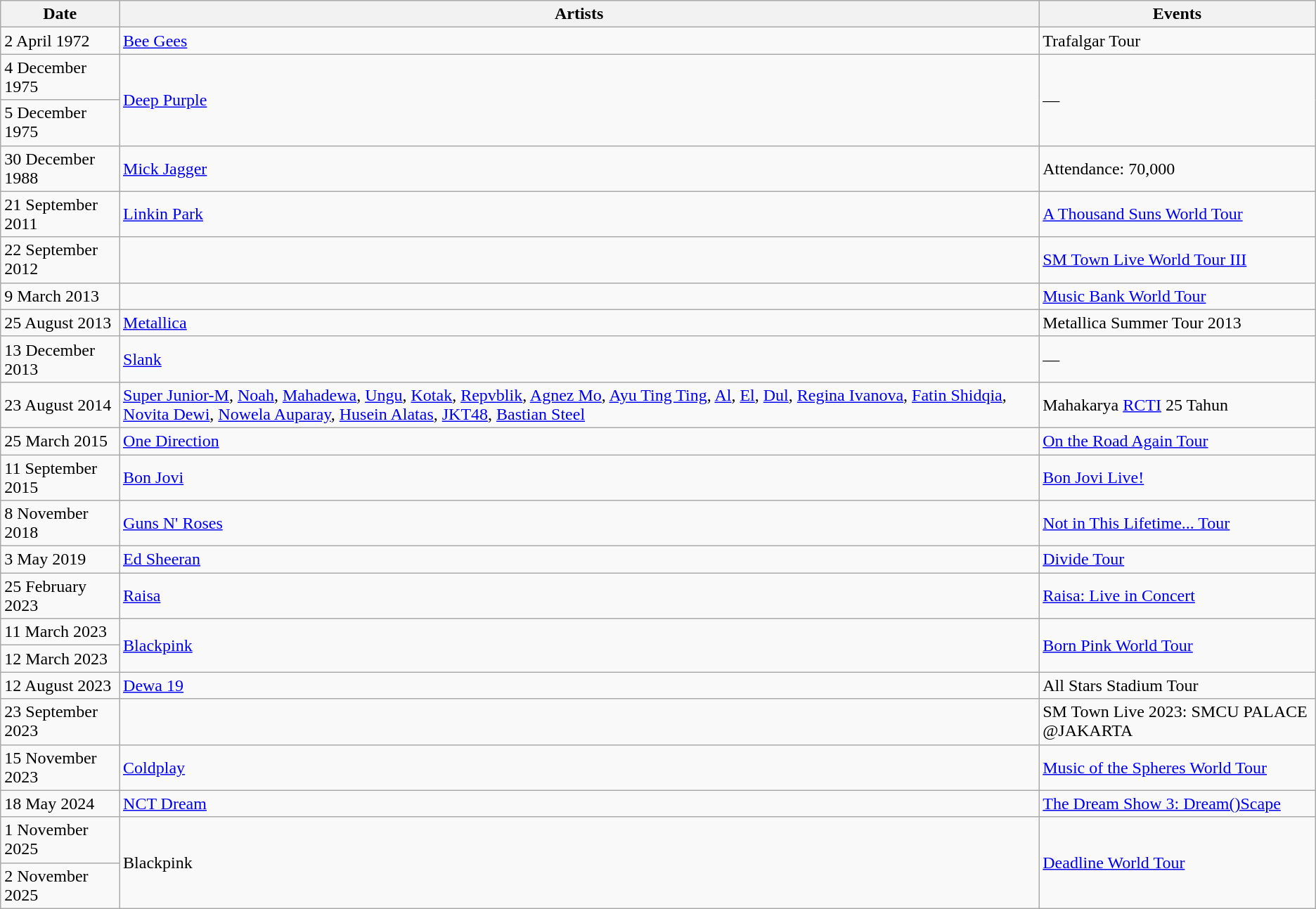<table class="wikitable">
<tr>
<th>Date</th>
<th>Artists</th>
<th>Events</th>
</tr>
<tr>
<td>2 April 1972</td>
<td><a href='#'>Bee Gees</a></td>
<td>Trafalgar Tour</td>
</tr>
<tr>
<td>4 December 1975</td>
<td rowspan="2"><a href='#'>Deep Purple</a></td>
<td rowspan="2">—</td>
</tr>
<tr>
<td>5 December 1975</td>
</tr>
<tr>
<td>30 December 1988</td>
<td><a href='#'>Mick Jagger</a></td>
<td>Attendance: 70,000</td>
</tr>
<tr>
<td>21 September 2011</td>
<td><a href='#'>Linkin Park</a></td>
<td><a href='#'>A Thousand Suns World Tour</a></td>
</tr>
<tr>
<td>22 September 2012</td>
<td></td>
<td><a href='#'>SM Town Live World Tour III</a></td>
</tr>
<tr>
<td>9 March 2013</td>
<td></td>
<td><a href='#'>Music Bank World Tour</a></td>
</tr>
<tr>
<td>25 August 2013</td>
<td><a href='#'>Metallica</a></td>
<td>Metallica Summer Tour 2013</td>
</tr>
<tr>
<td>13 December 2013</td>
<td><a href='#'>Slank</a></td>
<td>—</td>
</tr>
<tr>
<td>23 August 2014</td>
<td><a href='#'>Super Junior-M</a>, <a href='#'>Noah</a>, <a href='#'>Mahadewa</a>, <a href='#'>Ungu</a>, <a href='#'>Kotak</a>, <a href='#'>Repvblik</a>, <a href='#'>Agnez Mo</a>, <a href='#'>Ayu Ting Ting</a>, <a href='#'>Al</a>, <a href='#'>El</a>, <a href='#'>Dul</a>, <a href='#'>Regina Ivanova</a>, <a href='#'>Fatin Shidqia</a>, <a href='#'>Novita Dewi</a>, <a href='#'>Nowela Auparay</a>, <a href='#'>Husein Alatas</a>, <a href='#'>JKT48</a>, <a href='#'>Bastian Steel</a></td>
<td>Mahakarya <a href='#'>RCTI</a> 25 Tahun</td>
</tr>
<tr>
<td>25 March 2015</td>
<td><a href='#'>One Direction</a></td>
<td><a href='#'>On the Road Again Tour</a></td>
</tr>
<tr>
<td>11 September 2015</td>
<td><a href='#'>Bon Jovi</a></td>
<td><a href='#'>Bon Jovi Live!</a></td>
</tr>
<tr>
<td>8 November 2018</td>
<td><a href='#'>Guns N' Roses</a></td>
<td><a href='#'>Not in This Lifetime... Tour</a></td>
</tr>
<tr>
<td>3 May 2019</td>
<td><a href='#'>Ed Sheeran</a></td>
<td><a href='#'>Divide Tour</a></td>
</tr>
<tr>
<td>25 February 2023</td>
<td><a href='#'>Raisa</a></td>
<td><a href='#'>Raisa: Live in Concert</a></td>
</tr>
<tr>
<td>11 March 2023</td>
<td rowspan="2"><a href='#'>Blackpink</a></td>
<td rowspan="2"><a href='#'>Born Pink World Tour</a></td>
</tr>
<tr>
<td>12 March 2023</td>
</tr>
<tr>
<td>12 August 2023</td>
<td><a href='#'>Dewa 19</a></td>
<td>All Stars Stadium Tour</td>
</tr>
<tr>
<td>23 September 2023</td>
<td></td>
<td>SM Town Live 2023: SMCU PALACE @JAKARTA</td>
</tr>
<tr>
<td>15 November 2023</td>
<td><a href='#'>Coldplay</a></td>
<td><a href='#'>Music of the Spheres World Tour</a></td>
</tr>
<tr>
<td>18 May 2024</td>
<td><a href='#'>NCT Dream</a></td>
<td><a href='#'>The Dream Show 3: Dream()Scape</a></td>
</tr>
<tr>
<td>1 November 2025</td>
<td rowspan="2">Blackpink</td>
<td rowspan="2"><a href='#'>Deadline World Tour</a></td>
</tr>
<tr>
<td>2 November 2025</td>
</tr>
</table>
